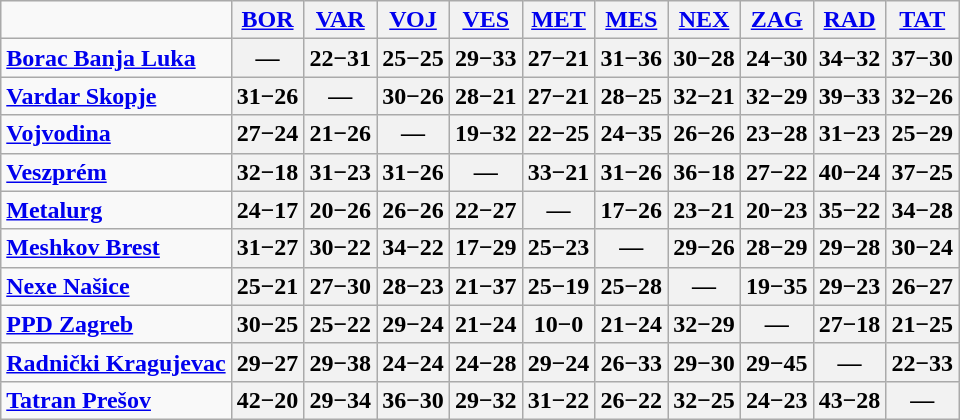<table class="wikitable">
<tr>
<td></td>
<th> <a href='#'>BOR</a></th>
<th> <a href='#'>VAR</a></th>
<th> <a href='#'>VOJ</a></th>
<th> <a href='#'>VES</a></th>
<th> <a href='#'>MET</a></th>
<th> <a href='#'>MES</a></th>
<th> <a href='#'>NEX</a></th>
<th> <a href='#'>ZAG</a></th>
<th> <a href='#'>RAD</a></th>
<th> <a href='#'>TAT</a></th>
</tr>
<tr>
<td><strong> <a href='#'>Borac Banja Luka</a></strong></td>
<th><strong>—</strong></th>
<th><strong>22−31</strong></th>
<th><strong>25−25</strong></th>
<th><strong>29−33</strong></th>
<th><strong>27−21</strong></th>
<th><strong>31−36</strong></th>
<th><strong>30−28</strong></th>
<th><strong>24−30</strong></th>
<th><strong>34−32</strong></th>
<th><strong>37−30</strong></th>
</tr>
<tr>
<td><strong> <a href='#'>Vardar Skopje</a></strong></td>
<th><strong>31−26</strong></th>
<th><strong>—</strong></th>
<th><strong>30−26</strong></th>
<th><strong>28−21</strong></th>
<th><strong>27−21</strong></th>
<th><strong>28−25</strong></th>
<th><strong>32−21</strong></th>
<th><strong>32−29</strong></th>
<th><strong>39−33</strong></th>
<th><strong>32−26</strong></th>
</tr>
<tr>
<td><strong> <a href='#'>Vojvodina</a></strong></td>
<th><strong>27−24</strong></th>
<th><strong>21−26</strong></th>
<th><strong>—</strong></th>
<th><strong>19−32</strong></th>
<th><strong>22−25</strong></th>
<th><strong>24−35</strong></th>
<th><strong>26−26</strong></th>
<th><strong>23−28</strong></th>
<th><strong>31−23</strong></th>
<th><strong>25−29</strong></th>
</tr>
<tr>
<td><strong> <a href='#'>Veszprém</a></strong></td>
<th><strong>32−18</strong></th>
<th><strong>31−23</strong></th>
<th><strong>31−26</strong></th>
<th><strong>—</strong></th>
<th><strong>33−21</strong></th>
<th><strong>31−26</strong></th>
<th><strong>36−18</strong></th>
<th><strong>27−22</strong></th>
<th><strong>40−24</strong></th>
<th><strong>37−25</strong></th>
</tr>
<tr>
<td><strong> <a href='#'>Metalurg</a></strong></td>
<th><strong>24−17</strong></th>
<th><strong>20−26</strong></th>
<th><strong>26−26</strong></th>
<th><strong>22−27</strong></th>
<th><strong>—</strong></th>
<th><strong>17−26</strong></th>
<th><strong>23−21</strong></th>
<th><strong>20−23</strong></th>
<th><strong>35−22</strong></th>
<th><strong>34−28</strong></th>
</tr>
<tr>
<td><strong> <a href='#'>Meshkov Brest</a></strong></td>
<th><strong>31−27</strong></th>
<th><strong>30−22</strong></th>
<th><strong>34−22</strong></th>
<th><strong>17−29</strong></th>
<th><strong>25−23</strong></th>
<th><strong>—</strong></th>
<th><strong>29−26</strong></th>
<th><strong>28−29</strong></th>
<th><strong>29−28</strong></th>
<th><strong>30−24</strong></th>
</tr>
<tr>
<td><strong> <a href='#'>Nexe Našice</a></strong></td>
<th><strong>25−21</strong></th>
<th><strong>27−30</strong></th>
<th><strong>28−23</strong></th>
<th><strong>21−37</strong></th>
<th><strong>25−19</strong></th>
<th><strong>25−28</strong></th>
<th><strong>—</strong></th>
<th><strong>19−35</strong></th>
<th><strong>29−23</strong></th>
<th><strong>26−27</strong></th>
</tr>
<tr>
<td><strong> <a href='#'>PPD Zagreb</a></strong></td>
<th><strong>30−25</strong></th>
<th><strong>25−22</strong></th>
<th><strong>29−24</strong></th>
<th><strong>21−24</strong></th>
<th><strong>10−0</strong></th>
<th><strong>21−24</strong></th>
<th><strong>32−29</strong></th>
<th><strong>—</strong></th>
<th><strong>27−18</strong></th>
<th><strong>21−25</strong></th>
</tr>
<tr>
<td><strong> <a href='#'>Radnički Kragujevac</a></strong></td>
<th><strong>29−27</strong></th>
<th><strong>29−38</strong></th>
<th><strong>24−24</strong></th>
<th><strong>24−28</strong></th>
<th><strong>29−24</strong></th>
<th><strong>26−33</strong></th>
<th><strong>29−30</strong></th>
<th><strong>29−45</strong></th>
<th><strong>—</strong></th>
<th><strong>22−33</strong></th>
</tr>
<tr>
<td><strong> <a href='#'>Tatran Prešov</a></strong></td>
<th><strong>42−20</strong></th>
<th><strong>29−34</strong></th>
<th><strong>36−30</strong></th>
<th><strong>29−32</strong></th>
<th><strong>31−22</strong></th>
<th><strong>26−22</strong></th>
<th><strong>32−25</strong></th>
<th><strong>24−23</strong></th>
<th><strong>43−28</strong></th>
<th><strong>—</strong></th>
</tr>
</table>
